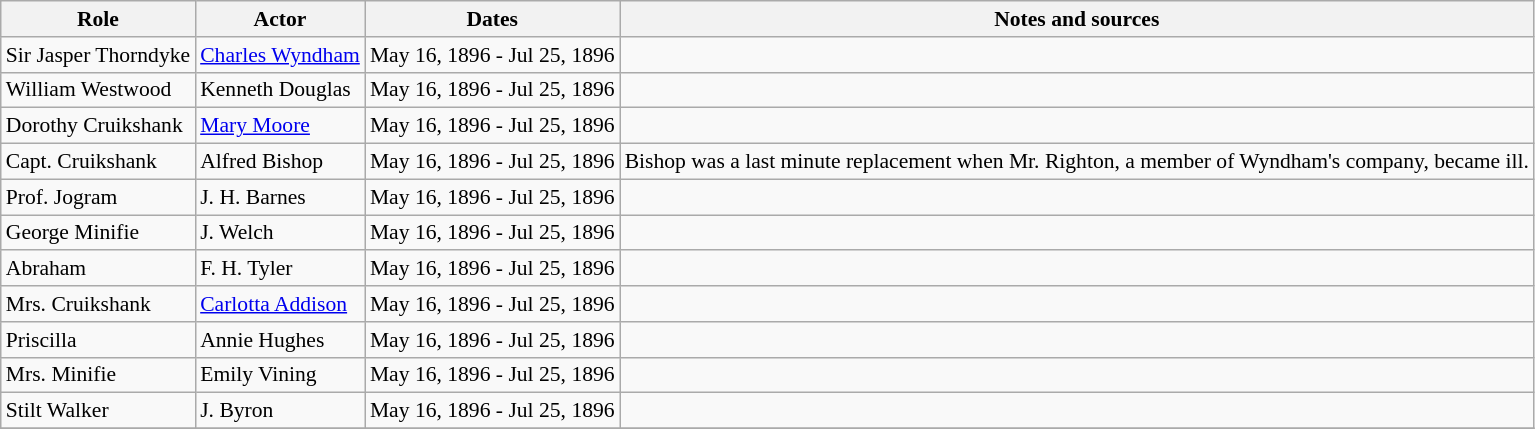<table class="wikitable sortable plainrowheaders" style="font-size: 90%">
<tr>
<th scope="col">Role</th>
<th scope="col">Actor</th>
<th scope="col">Dates</th>
<th scope="col">Notes and sources</th>
</tr>
<tr>
<td>Sir Jasper Thorndyke</td>
<td><a href='#'>Charles Wyndham</a></td>
<td>May 16, 1896 - Jul 25, 1896</td>
<td></td>
</tr>
<tr>
<td>William Westwood</td>
<td>Kenneth Douglas</td>
<td>May 16, 1896 - Jul 25, 1896</td>
<td></td>
</tr>
<tr>
<td>Dorothy Cruikshank</td>
<td><a href='#'>Mary Moore</a></td>
<td>May 16, 1896 - Jul 25, 1896</td>
<td></td>
</tr>
<tr>
<td>Capt. Cruikshank</td>
<td>Alfred Bishop</td>
<td>May 16, 1896 - Jul 25, 1896</td>
<td>Bishop was a last minute replacement when Mr. Righton, a member of Wyndham's company, became ill.</td>
</tr>
<tr>
<td>Prof. Jogram</td>
<td>J. H. Barnes</td>
<td>May 16, 1896 - Jul 25, 1896</td>
<td></td>
</tr>
<tr>
<td>George Minifie</td>
<td>J. Welch</td>
<td>May 16, 1896 - Jul 25, 1896</td>
<td></td>
</tr>
<tr>
<td>Abraham</td>
<td>F. H. Tyler</td>
<td>May 16, 1896 - Jul 25, 1896</td>
<td></td>
</tr>
<tr>
<td>Mrs. Cruikshank</td>
<td><a href='#'>Carlotta Addison</a></td>
<td>May 16, 1896 - Jul 25, 1896</td>
<td></td>
</tr>
<tr>
<td>Priscilla</td>
<td>Annie Hughes</td>
<td>May 16, 1896 - Jul 25, 1896</td>
<td></td>
</tr>
<tr>
<td>Mrs. Minifie</td>
<td>Emily Vining</td>
<td>May 16, 1896 - Jul 25, 1896</td>
<td></td>
</tr>
<tr>
<td>Stilt Walker</td>
<td>J. Byron</td>
<td>May 16, 1896 - Jul 25, 1896</td>
<td></td>
</tr>
<tr>
</tr>
</table>
